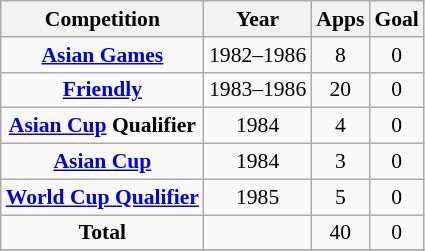<table class="wikitable" style="font-size:90%; text-align: center;">
<tr>
<th>Competition</th>
<th>Year</th>
<th>Apps</th>
<th>Goal</th>
</tr>
<tr>
<td rowspan=1><strong><a href='#'>Asian Games</a></strong></td>
<td>1982–1986</td>
<td>8</td>
<td>0</td>
</tr>
<tr>
<td rowspan=1><strong><a href='#'>Friendly</a></strong></td>
<td>1983–1986</td>
<td>20</td>
<td>0</td>
</tr>
<tr>
<td rowspan=1><strong><a href='#'>Asian Cup</a> Qualifier</strong></td>
<td>1984</td>
<td>4</td>
<td>0</td>
</tr>
<tr>
<td rowspan=1><strong><a href='#'>Asian Cup</a></strong></td>
<td>1984</td>
<td>3</td>
<td>0</td>
</tr>
<tr>
<td rowspan=1><strong><a href='#'>World Cup Qualifier</a></strong></td>
<td>1985</td>
<td>5</td>
<td>0</td>
</tr>
<tr>
<td rowspan=1><strong>Total</strong></td>
<td></td>
<td>40</td>
<td>0</td>
</tr>
<tr>
</tr>
</table>
